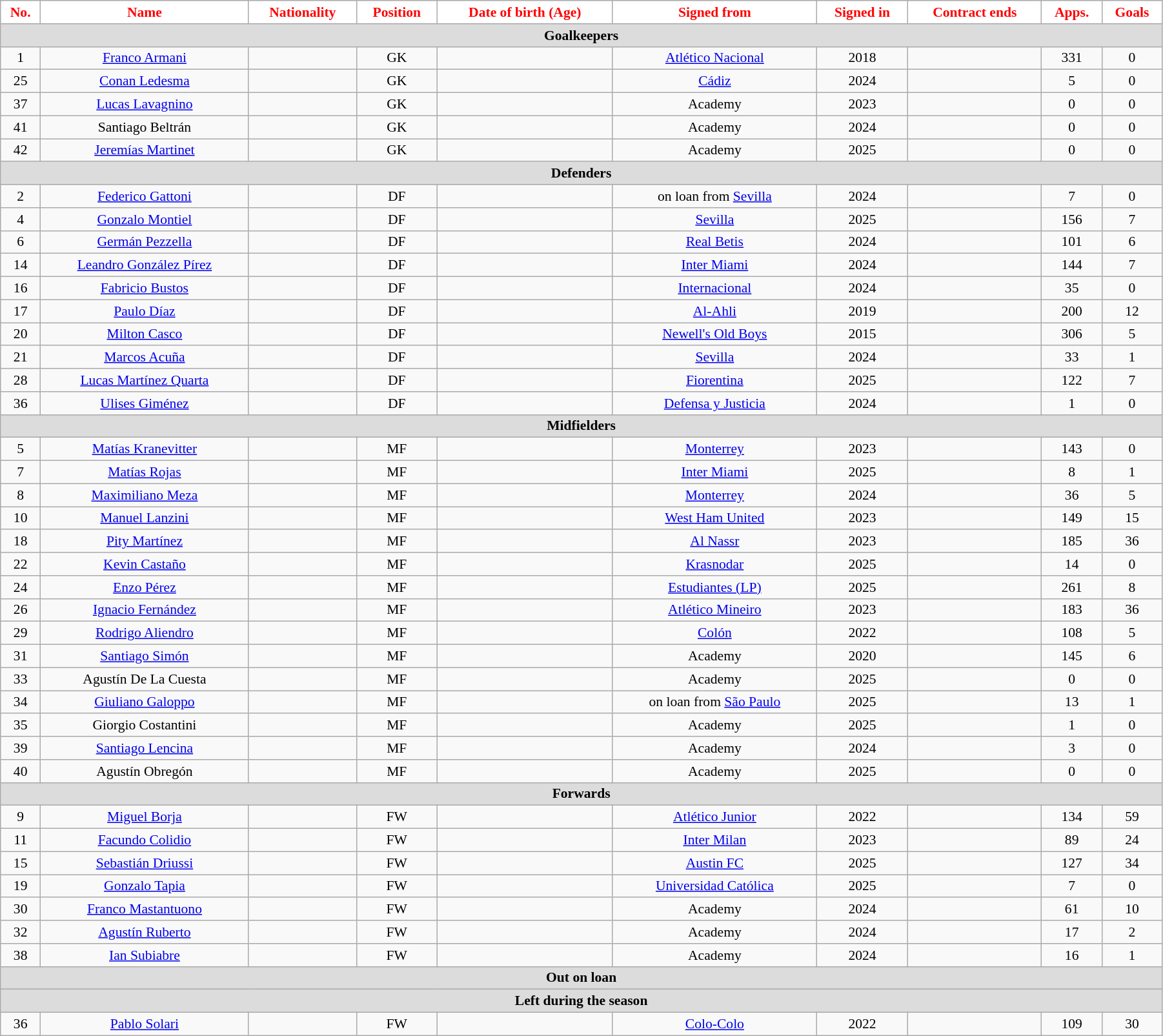<table class="wikitable"  style="text-align:center; font-size:90%; width:95%;">
<tr>
<th style="background:white; color:#FF0000; text-align:center;">No.</th>
<th style="background:white; color:#FF0000; text-align:center;">Name</th>
<th style="background:white; color:#FF0000; text-align:center;">Nationality</th>
<th style="background:white; color:#FF0000; text-align:center;">Position</th>
<th style="background:white; color:#FF0000; text-align:center;">Date of birth (Age)</th>
<th style="background:white; color:#FF0000; text-align:center;">Signed from</th>
<th style="background:white; color:#FF0000; text-align:center;">Signed in</th>
<th style="background:white; color:#FF0000; text-align:center;">Contract ends</th>
<th style="background:white; color:#FF0000; text-align:center;">Apps.</th>
<th style="background:white; color:#FF0000; text-align:center;">Goals</th>
</tr>
<tr>
<th colspan="11"  style="background:#dcdcdc; text-align:center;">Goalkeepers</th>
</tr>
<tr>
<td>1</td>
<td><a href='#'>Franco Armani</a></td>
<td></td>
<td>GK</td>
<td></td>
<td><a href='#'>Atlético Nacional</a></td>
<td>2018</td>
<td></td>
<td>331</td>
<td>0</td>
</tr>
<tr>
<td>25</td>
<td><a href='#'>Conan Ledesma</a></td>
<td></td>
<td>GK</td>
<td></td>
<td><a href='#'>Cádiz</a></td>
<td>2024</td>
<td></td>
<td>5</td>
<td>0</td>
</tr>
<tr>
<td>37</td>
<td><a href='#'>Lucas Lavagnino</a></td>
<td></td>
<td>GK</td>
<td></td>
<td>Academy</td>
<td>2023</td>
<td></td>
<td>0</td>
<td>0</td>
</tr>
<tr>
<td>41</td>
<td>Santiago Beltrán</td>
<td></td>
<td>GK</td>
<td></td>
<td>Academy</td>
<td>2024</td>
<td></td>
<td>0</td>
<td>0</td>
</tr>
<tr>
<td>42</td>
<td><a href='#'>Jeremías Martinet</a></td>
<td></td>
<td>GK</td>
<td></td>
<td>Academy</td>
<td>2025</td>
<td></td>
<td>0</td>
<td>0</td>
</tr>
<tr>
<th colspan="11"  style="background:#dcdcdc; text-align:center;">Defenders</th>
</tr>
<tr>
<td>2</td>
<td><a href='#'>Federico Gattoni</a></td>
<td></td>
<td>DF</td>
<td></td>
<td>on loan from <a href='#'>Sevilla</a></td>
<td>2024</td>
<td></td>
<td>7</td>
<td>0</td>
</tr>
<tr>
<td>4</td>
<td><a href='#'>Gonzalo Montiel</a></td>
<td></td>
<td>DF</td>
<td></td>
<td><a href='#'>Sevilla</a></td>
<td>2025</td>
<td></td>
<td>156</td>
<td>7</td>
</tr>
<tr>
<td>6</td>
<td><a href='#'>Germán Pezzella</a></td>
<td></td>
<td>DF</td>
<td></td>
<td><a href='#'>Real Betis</a></td>
<td>2024</td>
<td></td>
<td>101</td>
<td>6</td>
</tr>
<tr>
<td>14</td>
<td><a href='#'>Leandro González Pírez</a></td>
<td></td>
<td>DF</td>
<td></td>
<td><a href='#'>Inter Miami</a></td>
<td>2024</td>
<td></td>
<td>144</td>
<td>7</td>
</tr>
<tr>
<td>16</td>
<td><a href='#'>Fabricio Bustos</a></td>
<td></td>
<td>DF</td>
<td></td>
<td><a href='#'>Internacional</a></td>
<td>2024</td>
<td></td>
<td>35</td>
<td>0</td>
</tr>
<tr>
<td>17</td>
<td><a href='#'>Paulo Díaz</a></td>
<td></td>
<td>DF</td>
<td></td>
<td><a href='#'>Al-Ahli</a></td>
<td>2019</td>
<td></td>
<td>200</td>
<td>12</td>
</tr>
<tr>
<td>20</td>
<td><a href='#'>Milton Casco</a></td>
<td></td>
<td>DF</td>
<td></td>
<td><a href='#'>Newell's Old Boys</a></td>
<td>2015</td>
<td></td>
<td>306</td>
<td>5</td>
</tr>
<tr>
<td>21</td>
<td><a href='#'>Marcos Acuña</a></td>
<td></td>
<td>DF</td>
<td></td>
<td><a href='#'>Sevilla</a></td>
<td>2024</td>
<td></td>
<td>33</td>
<td>1</td>
</tr>
<tr>
<td>28</td>
<td><a href='#'>Lucas Martínez Quarta</a></td>
<td></td>
<td>DF</td>
<td></td>
<td><a href='#'>Fiorentina</a></td>
<td>2025</td>
<td></td>
<td>122</td>
<td>7</td>
</tr>
<tr>
<td>36</td>
<td><a href='#'>Ulises Giménez</a></td>
<td></td>
<td>DF</td>
<td></td>
<td><a href='#'>Defensa y Justicia</a></td>
<td>2024</td>
<td></td>
<td>1</td>
<td>0</td>
</tr>
<tr>
<th colspan="11"  style="background:#dcdcdc; text-align:center;">Midfielders</th>
</tr>
<tr>
<td>5</td>
<td><a href='#'>Matías Kranevitter</a></td>
<td></td>
<td>MF</td>
<td></td>
<td><a href='#'>Monterrey</a></td>
<td>2023</td>
<td></td>
<td>143</td>
<td>0</td>
</tr>
<tr>
<td>7</td>
<td><a href='#'>Matías Rojas</a></td>
<td></td>
<td>MF</td>
<td></td>
<td><a href='#'>Inter Miami</a></td>
<td>2025</td>
<td></td>
<td>8</td>
<td>1</td>
</tr>
<tr>
<td>8</td>
<td><a href='#'>Maximiliano Meza</a></td>
<td></td>
<td>MF</td>
<td></td>
<td><a href='#'>Monterrey</a></td>
<td>2024</td>
<td></td>
<td>36</td>
<td>5</td>
</tr>
<tr>
<td>10</td>
<td><a href='#'>Manuel Lanzini</a></td>
<td></td>
<td>MF</td>
<td></td>
<td><a href='#'>West Ham United</a></td>
<td>2023</td>
<td></td>
<td>149</td>
<td>15</td>
</tr>
<tr>
<td>18</td>
<td><a href='#'>Pity Martínez</a></td>
<td></td>
<td>MF</td>
<td></td>
<td><a href='#'>Al Nassr</a></td>
<td>2023</td>
<td></td>
<td>185</td>
<td>36</td>
</tr>
<tr>
<td>22</td>
<td><a href='#'>Kevin Castaño</a></td>
<td></td>
<td>MF</td>
<td></td>
<td><a href='#'>Krasnodar</a></td>
<td>2025</td>
<td></td>
<td>14</td>
<td>0</td>
</tr>
<tr>
<td>24</td>
<td><a href='#'>Enzo Pérez</a></td>
<td></td>
<td>MF</td>
<td></td>
<td><a href='#'>Estudiantes (LP)</a></td>
<td>2025</td>
<td></td>
<td>261</td>
<td>8</td>
</tr>
<tr>
<td>26</td>
<td><a href='#'>Ignacio Fernández</a></td>
<td></td>
<td>MF</td>
<td></td>
<td><a href='#'>Atlético Mineiro</a></td>
<td>2023</td>
<td></td>
<td>183</td>
<td>36</td>
</tr>
<tr>
<td>29</td>
<td><a href='#'>Rodrigo Aliendro</a></td>
<td></td>
<td>MF</td>
<td></td>
<td><a href='#'>Colón</a></td>
<td>2022</td>
<td></td>
<td>108</td>
<td>5</td>
</tr>
<tr>
<td>31</td>
<td><a href='#'>Santiago Simón</a></td>
<td></td>
<td>MF</td>
<td></td>
<td>Academy</td>
<td>2020</td>
<td></td>
<td>145</td>
<td>6</td>
</tr>
<tr>
<td>33</td>
<td>Agustín De La Cuesta</td>
<td></td>
<td>MF</td>
<td></td>
<td>Academy</td>
<td>2025</td>
<td></td>
<td>0</td>
<td>0</td>
</tr>
<tr>
<td>34</td>
<td><a href='#'>Giuliano Galoppo</a></td>
<td></td>
<td>MF</td>
<td></td>
<td>on loan from <a href='#'>São Paulo</a></td>
<td>2025</td>
<td></td>
<td>13</td>
<td>1</td>
</tr>
<tr>
<td>35</td>
<td>Giorgio Costantini</td>
<td></td>
<td>MF</td>
<td></td>
<td>Academy</td>
<td>2025</td>
<td></td>
<td>1</td>
<td>0</td>
</tr>
<tr>
<td>39</td>
<td><a href='#'>Santiago Lencina</a></td>
<td></td>
<td>MF</td>
<td></td>
<td>Academy</td>
<td>2024</td>
<td></td>
<td>3</td>
<td>0</td>
</tr>
<tr>
<td>40</td>
<td>Agustín Obregón</td>
<td></td>
<td>MF</td>
<td></td>
<td>Academy</td>
<td>2025</td>
<td></td>
<td>0</td>
<td>0</td>
</tr>
<tr>
<th colspan="11"  style="background:#dcdcdc; text-align:center;">Forwards</th>
</tr>
<tr>
<td>9</td>
<td><a href='#'>Miguel Borja</a></td>
<td></td>
<td>FW</td>
<td></td>
<td><a href='#'>Atlético Junior</a></td>
<td>2022</td>
<td></td>
<td>134</td>
<td>59</td>
</tr>
<tr>
<td>11</td>
<td><a href='#'>Facundo Colidio</a></td>
<td></td>
<td>FW</td>
<td></td>
<td><a href='#'>Inter Milan</a></td>
<td>2023</td>
<td></td>
<td>89</td>
<td>24</td>
</tr>
<tr>
<td>15</td>
<td><a href='#'>Sebastián Driussi</a></td>
<td></td>
<td>FW</td>
<td></td>
<td><a href='#'>Austin FC</a></td>
<td>2025</td>
<td></td>
<td>127</td>
<td>34</td>
</tr>
<tr>
<td>19</td>
<td><a href='#'>Gonzalo Tapia</a></td>
<td></td>
<td>FW</td>
<td></td>
<td><a href='#'>Universidad Católica</a></td>
<td>2025</td>
<td></td>
<td>7</td>
<td>0</td>
</tr>
<tr>
<td>30</td>
<td><a href='#'>Franco Mastantuono</a></td>
<td></td>
<td>FW</td>
<td></td>
<td>Academy</td>
<td>2024</td>
<td></td>
<td>61</td>
<td>10</td>
</tr>
<tr>
<td>32</td>
<td><a href='#'>Agustín Ruberto</a></td>
<td></td>
<td>FW</td>
<td></td>
<td>Academy</td>
<td>2024</td>
<td></td>
<td>17</td>
<td>2</td>
</tr>
<tr>
<td>38</td>
<td><a href='#'>Ian Subiabre</a></td>
<td></td>
<td>FW</td>
<td></td>
<td>Academy</td>
<td>2024</td>
<td></td>
<td>16</td>
<td>1</td>
</tr>
<tr>
<th colspan="11"  style="background:#dcdcdc; text-align:center;">Out on loan</th>
</tr>
<tr>
<th colspan="11"  style="background:#dcdcdc; text-align:center;">Left during the season</th>
</tr>
<tr>
<td>36</td>
<td><a href='#'>Pablo Solari</a></td>
<td></td>
<td>FW</td>
<td></td>
<td><a href='#'>Colo-Colo</a></td>
<td>2022</td>
<td></td>
<td>109</td>
<td>30</td>
</tr>
</table>
